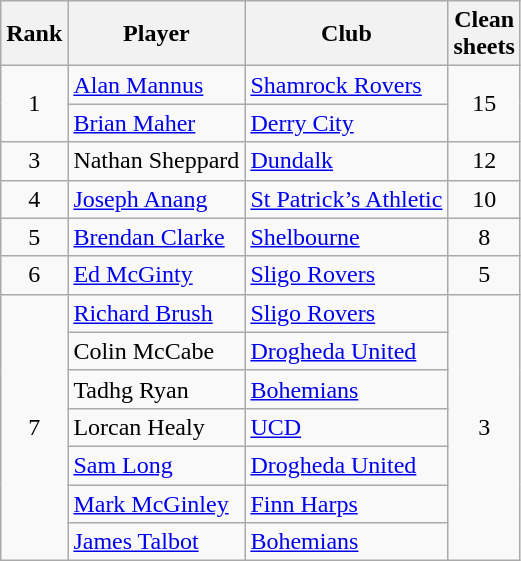<table class="wikitable" style="text-align:center">
<tr>
<th>Rank</th>
<th>Player</th>
<th>Club</th>
<th>Clean<br>sheets</th>
</tr>
<tr>
<td rowspan=2>1</td>
<td align="left"> <a href='#'>Alan Mannus</a></td>
<td align="left"><a href='#'>Shamrock Rovers</a></td>
<td rowspan=2>15</td>
</tr>
<tr>
<td align="left"> <a href='#'>Brian Maher</a></td>
<td align="left"><a href='#'>Derry City</a></td>
</tr>
<tr>
<td rowspan=1>3</td>
<td align="left"> Nathan Sheppard</td>
<td align="left"><a href='#'>Dundalk</a></td>
<td rowspan=1>12</td>
</tr>
<tr>
<td rowspan=1>4</td>
<td align="left"> <a href='#'>Joseph Anang</a></td>
<td align="left"><a href='#'>St Patrick’s Athletic</a></td>
<td rowspan=1>10</td>
</tr>
<tr>
<td rowspan=1>5</td>
<td align="left"> <a href='#'>Brendan Clarke</a></td>
<td align="left"><a href='#'>Shelbourne</a></td>
<td rowspan=1>8</td>
</tr>
<tr>
<td rowspan=1>6</td>
<td align="left"> <a href='#'>Ed McGinty</a></td>
<td align="left"><a href='#'>Sligo Rovers</a></td>
<td rowspan=1>5</td>
</tr>
<tr>
<td rowspan=7>7</td>
<td align="left"> <a href='#'>Richard Brush</a></td>
<td align="left"><a href='#'>Sligo Rovers</a></td>
<td rowspan=7>3</td>
</tr>
<tr>
<td align="left"> Colin McCabe</td>
<td align="left"><a href='#'>Drogheda United</a></td>
</tr>
<tr>
<td align="left"> Tadhg Ryan</td>
<td align="left"><a href='#'>Bohemians</a></td>
</tr>
<tr>
<td align="left"> Lorcan Healy</td>
<td align="left"><a href='#'>UCD</a></td>
</tr>
<tr>
<td align="left"> <a href='#'>Sam Long</a></td>
<td align="left"><a href='#'>Drogheda United</a></td>
</tr>
<tr>
<td align="left"> <a href='#'>Mark McGinley</a></td>
<td align="left"><a href='#'>Finn Harps</a></td>
</tr>
<tr>
<td align="left"> <a href='#'>James Talbot</a></td>
<td align="left"><a href='#'>Bohemians</a></td>
</tr>
</table>
